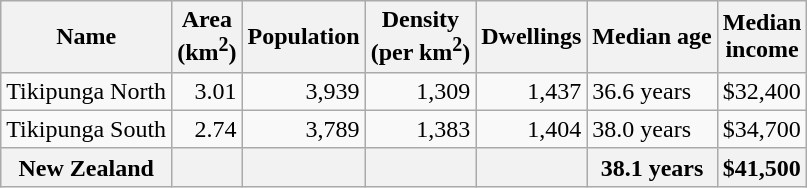<table class="wikitable">
<tr>
<th>Name</th>
<th>Area<br>(km<sup>2</sup>)</th>
<th>Population</th>
<th>Density<br>(per km<sup>2</sup>)</th>
<th>Dwellings</th>
<th>Median age</th>
<th>Median<br>income</th>
</tr>
<tr>
<td>Tikipunga North</td>
<td style="text-align:right;">3.01</td>
<td style="text-align:right;">3,939</td>
<td style="text-align:right;">1,309</td>
<td style="text-align:right;">1,437</td>
<td>36.6 years</td>
<td>$32,400</td>
</tr>
<tr>
<td>Tikipunga South</td>
<td style="text-align:right;">2.74</td>
<td style="text-align:right;">3,789</td>
<td style="text-align:right;">1,383</td>
<td style="text-align:right;">1,404</td>
<td>38.0 years</td>
<td>$34,700</td>
</tr>
<tr>
<th>New Zealand</th>
<th></th>
<th></th>
<th></th>
<th></th>
<th>38.1 years</th>
<th style="text-align:left;">$41,500</th>
</tr>
</table>
